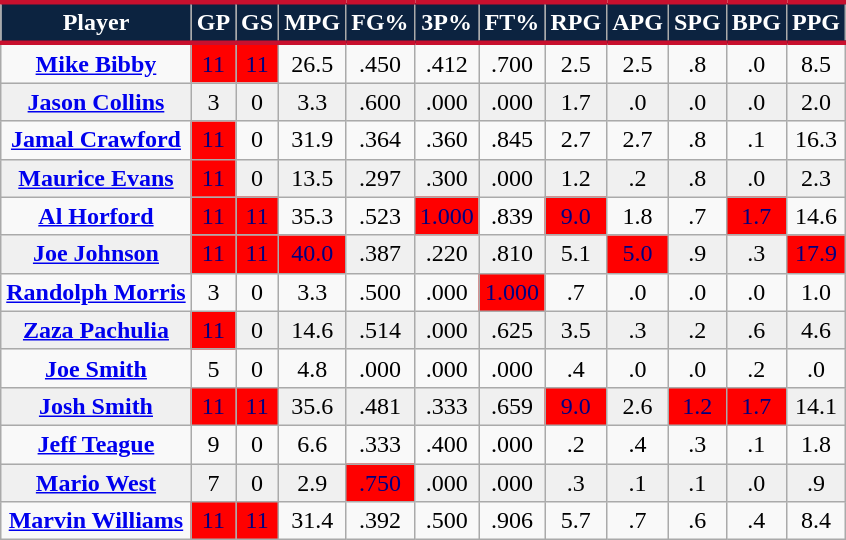<table class="wikitable sortable" style="text-align:right;">
<tr>
<th style="background:#0C2340; color:#FFFFFF; border-top:#C8102E 3px solid; border-bottom:#C8102E 3px solid;">Player</th>
<th style="background:#0C2340; color:#FFFFFF; border-top:#C8102E 3px solid; border-bottom:#C8102E 3px solid;">GP</th>
<th style="background:#0C2340; color:#FFFFFF; border-top:#C8102E 3px solid; border-bottom:#C8102E 3px solid;">GS</th>
<th style="background:#0C2340; color:#FFFFFF; border-top:#C8102E 3px solid; border-bottom:#C8102E 3px solid;">MPG</th>
<th style="background:#0C2340; color:#FFFFFF; border-top:#C8102E 3px solid; border-bottom:#C8102E 3px solid;">FG%</th>
<th style="background:#0C2340; color:#FFFFFF; border-top:#C8102E 3px solid; border-bottom:#C8102E 3px solid;">3P%</th>
<th style="background:#0C2340; color:#FFFFFF; border-top:#C8102E 3px solid; border-bottom:#C8102E 3px solid;">FT%</th>
<th style="background:#0C2340; color:#FFFFFF; border-top:#C8102E 3px solid; border-bottom:#C8102E 3px solid;">RPG</th>
<th style="background:#0C2340; color:#FFFFFF; border-top:#C8102E 3px solid; border-bottom:#C8102E 3px solid;">APG</th>
<th style="background:#0C2340; color:#FFFFFF; border-top:#C8102E 3px solid; border-bottom:#C8102E 3px solid;">SPG</th>
<th style="background:#0C2340; color:#FFFFFF; border-top:#C8102E 3px solid; border-bottom:#C8102E 3px solid;">BPG</th>
<th style="background:#0C2340; color:#FFFFFF; border-top:#C8102E 3px solid; border-bottom:#C8102E 3px solid;">PPG</th>
</tr>
<tr style="text-align:center;" bgcolor="">
<td><strong><a href='#'>Mike Bibby</a></strong></td>
<td style="background:#f00; color:navy;">11</td>
<td style="background:#f00; color:navy;">11</td>
<td>26.5</td>
<td>.450</td>
<td>.412</td>
<td>.700</td>
<td>2.5</td>
<td>2.5</td>
<td>.8</td>
<td>.0</td>
<td>8.5</td>
</tr>
<tr style="text-align:center; background:#f0f0f0;">
<td><strong><a href='#'>Jason Collins</a></strong></td>
<td>3</td>
<td>0</td>
<td>3.3</td>
<td>.600</td>
<td>.000</td>
<td>.000</td>
<td>1.7</td>
<td>.0</td>
<td>.0</td>
<td>.0</td>
<td>2.0</td>
</tr>
<tr style="text-align:center;" bgcolor="">
<td><strong><a href='#'>Jamal Crawford</a></strong></td>
<td style="background:#f00; color:navy;">11</td>
<td>0</td>
<td>31.9</td>
<td>.364</td>
<td>.360</td>
<td>.845</td>
<td>2.7</td>
<td>2.7</td>
<td>.8</td>
<td>.1</td>
<td>16.3</td>
</tr>
<tr style="text-align:center; background:#f0f0f0;">
<td><strong><a href='#'>Maurice Evans</a></strong></td>
<td style="background:#f00; color:navy;">11</td>
<td>0</td>
<td>13.5</td>
<td>.297</td>
<td>.300</td>
<td>.000</td>
<td>1.2</td>
<td>.2</td>
<td>.8</td>
<td>.0</td>
<td>2.3</td>
</tr>
<tr style="text-align:center;" bgcolor="">
<td><strong><a href='#'>Al Horford</a></strong></td>
<td style="background:#f00; color:navy;">11</td>
<td style="background:#f00; color:navy;">11</td>
<td>35.3</td>
<td>.523</td>
<td style="background:#f00; color:navy;">1.000</td>
<td>.839</td>
<td style="background:#f00; color:navy;">9.0</td>
<td>1.8</td>
<td>.7</td>
<td style="background:#f00; color:navy;">1.7</td>
<td>14.6</td>
</tr>
<tr style="text-align:center; background:#f0f0f0;">
<td><strong><a href='#'>Joe Johnson</a></strong></td>
<td style="background:#f00; color:navy;">11</td>
<td style="background:#f00; color:navy;">11</td>
<td style="background:#f00; color:navy;">40.0</td>
<td>.387</td>
<td>.220</td>
<td>.810</td>
<td>5.1</td>
<td style="background:#f00; color:navy;">5.0</td>
<td>.9</td>
<td>.3</td>
<td style="background:#f00; color:navy;">17.9</td>
</tr>
<tr style="text-align:center;" bgcolor="">
<td><strong><a href='#'>Randolph Morris</a></strong></td>
<td>3</td>
<td>0</td>
<td>3.3</td>
<td>.500</td>
<td>.000</td>
<td style="background:#f00; color:navy;">1.000</td>
<td>.7</td>
<td>.0</td>
<td>.0</td>
<td>.0</td>
<td>1.0</td>
</tr>
<tr style="text-align:center; background:#f0f0f0;">
<td><strong><a href='#'>Zaza Pachulia</a></strong></td>
<td style="background:#f00; color:navy;">11</td>
<td>0</td>
<td>14.6</td>
<td>.514</td>
<td>.000</td>
<td>.625</td>
<td>3.5</td>
<td>.3</td>
<td>.2</td>
<td>.6</td>
<td>4.6</td>
</tr>
<tr style="text-align:center;" bgcolor="">
<td><strong><a href='#'>Joe Smith</a></strong></td>
<td>5</td>
<td>0</td>
<td>4.8</td>
<td>.000</td>
<td>.000</td>
<td>.000</td>
<td>.4</td>
<td>.0</td>
<td>.0</td>
<td>.2</td>
<td>.0</td>
</tr>
<tr style="text-align:center; background:#f0f0f0;">
<td><strong><a href='#'>Josh Smith</a></strong></td>
<td style="background:#f00; color:navy;">11</td>
<td style="background:#f00; color:navy;">11</td>
<td>35.6</td>
<td>.481</td>
<td>.333</td>
<td>.659</td>
<td style="background:#f00; color:navy;">9.0</td>
<td>2.6</td>
<td style="background:#f00; color:navy;">1.2</td>
<td style="background:#f00; color:navy;">1.7</td>
<td>14.1</td>
</tr>
<tr style="text-align:center;" bgcolor="">
<td><strong><a href='#'>Jeff Teague</a></strong></td>
<td>9</td>
<td>0</td>
<td>6.6</td>
<td>.333</td>
<td>.400</td>
<td>.000</td>
<td>.2</td>
<td>.4</td>
<td>.3</td>
<td>.1</td>
<td>1.8</td>
</tr>
<tr style="text-align:center; background:#f0f0f0;">
<td><strong><a href='#'>Mario West</a></strong></td>
<td>7</td>
<td>0</td>
<td>2.9</td>
<td style="background:#f00; color:navy;">.750</td>
<td>.000</td>
<td>.000</td>
<td>.3</td>
<td>.1</td>
<td>.1</td>
<td>.0</td>
<td>.9</td>
</tr>
<tr style="text-align:center;" bgcolor="">
<td><strong><a href='#'>Marvin Williams</a></strong></td>
<td style="background:#f00; color:navy;">11</td>
<td style="background:#f00; color:navy;">11</td>
<td>31.4</td>
<td>.392</td>
<td>.500</td>
<td>.906</td>
<td>5.7</td>
<td>.7</td>
<td>.6</td>
<td>.4</td>
<td>8.4</td>
</tr>
</table>
